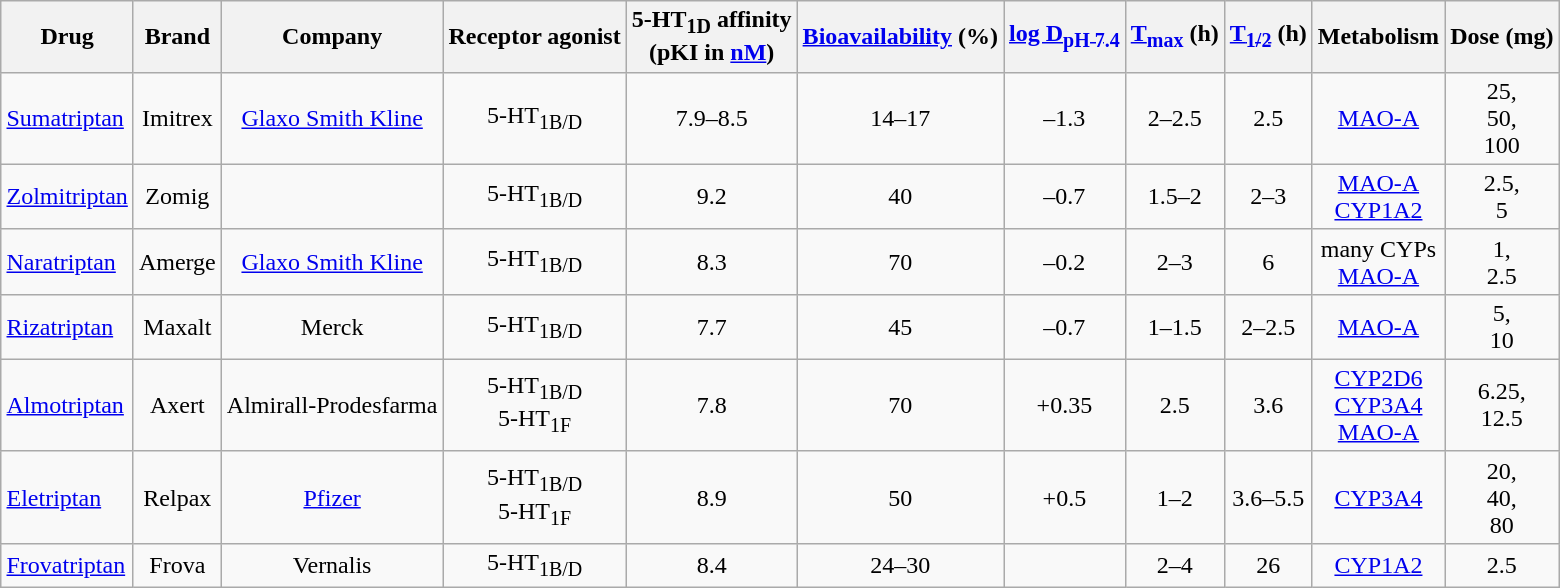<table class="wikitable" style="margin: 1em auto 1em auto;">
<tr>
<th>Drug</th>
<th>Brand</th>
<th>Company</th>
<th>Receptor agonist</th>
<th>5-HT<sub>1D</sub> affinity<br>(pKI in <a href='#'>nM</a>)</th>
<th><a href='#'>Bioavail­ability</a> (%)</th>
<th><a href='#'>log D<sub>pH 7.4</sub></a></th>
<th><a href='#'>T<sub>max</sub></a> (h)</th>
<th><a href='#'>T<sub>1/2</sub></a> (h)</th>
<th>Metab­olism</th>
<th>Dose (mg)</th>
</tr>
<tr>
<td><a href='#'>Sumatriptan</a></td>
<td align="center">Imitrex</td>
<td align="center"><a href='#'>Glaxo Smith Kline</a></td>
<td align="center">5-HT<sub>1B/D</sub></td>
<td align="center">7.9–8.5</td>
<td align="center">14–17</td>
<td align="center">–1.3</td>
<td align="center">2–2.5</td>
<td align="center">2.5</td>
<td align="center"><a href='#'>MAO-A</a></td>
<td align="center">25, <br> 50, <br> 100</td>
</tr>
<tr>
<td><a href='#'>Zolmitriptan</a></td>
<td align="center">Zomig</td>
<td align="center"></td>
<td align="center">5-HT<sub>1B/D</sub></td>
<td align="center">9.2</td>
<td align="center">40</td>
<td align="center">–0.7</td>
<td align="center">1.5–2</td>
<td align="center">2–3</td>
<td align="center"><a href='#'>MAO-A</a> <br> <a href='#'>CYP1A2</a></td>
<td align="center">2.5, <br> 5</td>
</tr>
<tr>
<td><a href='#'>Naratriptan</a></td>
<td align="center">Amerge</td>
<td align="center"><a href='#'>Glaxo Smith Kline</a></td>
<td align="center">5-HT<sub>1B/D</sub></td>
<td align="center">8.3</td>
<td align="center">70</td>
<td align="center">–0.2</td>
<td align="center">2–3</td>
<td align="center">6</td>
<td align="center">many CYPs <br> <a href='#'>MAO-A</a></td>
<td align="center">1, <br> 2.5</td>
</tr>
<tr>
<td><a href='#'>Rizatriptan</a></td>
<td align="center">Maxalt</td>
<td align="center">Merck</td>
<td align="center">5-HT<sub>1B/D</sub></td>
<td align="center">7.7</td>
<td align="center">45</td>
<td align="center">–0.7</td>
<td align="center">1–1.5</td>
<td align="center">2–2.5</td>
<td align="center"><a href='#'>MAO-A</a></td>
<td align="center">5, <br> 10</td>
</tr>
<tr>
<td><a href='#'>Almotriptan</a></td>
<td align="center">Axert</td>
<td align="center">Almirall-Prodesfarma</td>
<td align="center">5-HT<sub>1B/D</sub> <br> 5-HT<sub>1F</sub></td>
<td align="center">7.8</td>
<td align="center">70</td>
<td align="center">+0.35</td>
<td align="center">2.5</td>
<td align="center">3.6</td>
<td align="center"><a href='#'>CYP2D6</a> <br> <a href='#'>CYP3A4</a> <br> <a href='#'>MAO-A</a></td>
<td align="center">6.25, <br> 12.5</td>
</tr>
<tr>
<td><a href='#'>Eletriptan</a></td>
<td align="center">Relpax</td>
<td align="center"><a href='#'>Pfizer</a></td>
<td align="center">5-HT<sub>1B/D</sub> <br> 5-HT<sub>1F</sub></td>
<td align="center">8.9</td>
<td align="center">50</td>
<td align="center">+0.5</td>
<td align="center">1–2</td>
<td align="center">3.6–5.5</td>
<td align="center"><a href='#'>CYP3A4</a></td>
<td align="center">20, <br> 40, <br> 80</td>
</tr>
<tr>
<td><a href='#'>Frovatriptan</a></td>
<td align="center">Frova</td>
<td align="center">Vernalis</td>
<td align="center">5-HT<sub>1B/D</sub></td>
<td align="center">8.4</td>
<td align="center">24–30</td>
<td align="center"></td>
<td align="center">2–4</td>
<td align="center">26</td>
<td align="center"><a href='#'>CYP1A2</a></td>
<td align="center">2.5</td>
</tr>
</table>
